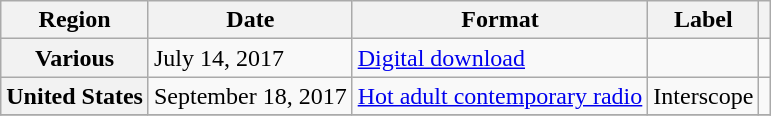<table class="wikitable plainrowheaders">
<tr>
<th scope="col">Region</th>
<th scope="col">Date</th>
<th scope="col">Format</th>
<th scope="col">Label</th>
<th scope="col"></th>
</tr>
<tr>
<th scope="row">Various</th>
<td>July 14, 2017</td>
<td><a href='#'>Digital download</a></td>
<td></td>
<td></td>
</tr>
<tr>
<th scope="row">United States</th>
<td>September 18, 2017</td>
<td><a href='#'>Hot adult contemporary radio</a></td>
<td>Interscope</td>
<td></td>
</tr>
<tr>
</tr>
</table>
